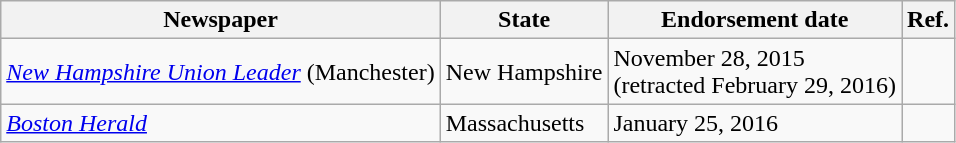<table class="wikitable sortable">
<tr valign=bottom>
<th>Newspaper</th>
<th>State</th>
<th>Endorsement date</th>
<th>Ref.</th>
</tr>
<tr>
<td><em><a href='#'>New Hampshire Union Leader</a></em> (Manchester)</td>
<td>New Hampshire</td>
<td>November 28, 2015<br>(retracted February 29, 2016)</td>
<td></td>
</tr>
<tr>
<td><em><a href='#'>Boston Herald</a></em></td>
<td>Massachusetts</td>
<td>January 25, 2016</td>
<td></td>
</tr>
</table>
